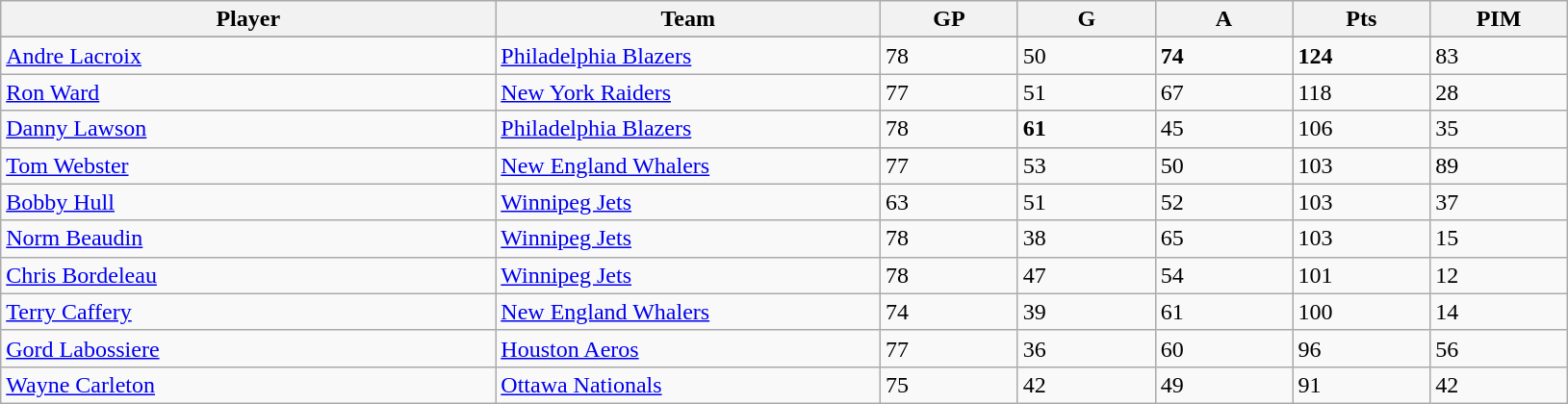<table class="wikitable sortable">
<tr>
<th bgcolor="#DDDDFF" width="18%">Player</th>
<th bgcolor="#DDDDFF" width="14%">Team</th>
<th bgcolor="#DDDDFF" width="5%">GP</th>
<th bgcolor="#DDDDFF" width="5%">G</th>
<th bgcolor="#DDDDFF" width="5%">A</th>
<th bgcolor="#DDDDFF" width="5%">Pts</th>
<th bgcolor="#DDDDFF" width="5%">PIM</th>
</tr>
<tr>
</tr>
<tr>
<td align="left"><a href='#'>Andre Lacroix</a></td>
<td><a href='#'>Philadelphia Blazers</a></td>
<td>78</td>
<td>50</td>
<td><strong>74</strong></td>
<td><strong>124</strong></td>
<td>83</td>
</tr>
<tr>
<td align="left"><a href='#'>Ron Ward</a></td>
<td><a href='#'>New York Raiders</a></td>
<td>77</td>
<td>51</td>
<td>67</td>
<td>118</td>
<td>28</td>
</tr>
<tr>
<td align="left"><a href='#'>Danny Lawson</a></td>
<td><a href='#'>Philadelphia Blazers</a></td>
<td>78</td>
<td><strong>61</strong></td>
<td>45</td>
<td>106</td>
<td>35</td>
</tr>
<tr>
<td align="left"><a href='#'>Tom Webster</a></td>
<td><a href='#'>New England Whalers</a></td>
<td>77</td>
<td>53</td>
<td>50</td>
<td>103</td>
<td>89</td>
</tr>
<tr>
<td align="left"><a href='#'>Bobby Hull</a></td>
<td><a href='#'>Winnipeg Jets</a></td>
<td>63</td>
<td>51</td>
<td>52</td>
<td>103</td>
<td>37</td>
</tr>
<tr>
<td align="left"><a href='#'>Norm Beaudin</a></td>
<td><a href='#'>Winnipeg Jets</a></td>
<td>78</td>
<td>38</td>
<td>65</td>
<td>103</td>
<td>15</td>
</tr>
<tr>
<td align="left"><a href='#'>Chris Bordeleau</a></td>
<td><a href='#'>Winnipeg Jets</a></td>
<td>78</td>
<td>47</td>
<td>54</td>
<td>101</td>
<td>12</td>
</tr>
<tr>
<td align="left"><a href='#'>Terry Caffery</a></td>
<td><a href='#'>New England Whalers</a></td>
<td>74</td>
<td>39</td>
<td>61</td>
<td>100</td>
<td>14</td>
</tr>
<tr>
<td align="left"><a href='#'>Gord Labossiere</a></td>
<td><a href='#'>Houston Aeros</a></td>
<td>77</td>
<td>36</td>
<td>60</td>
<td>96</td>
<td>56</td>
</tr>
<tr>
<td align="left"><a href='#'>Wayne Carleton</a></td>
<td><a href='#'>Ottawa Nationals</a></td>
<td>75</td>
<td>42</td>
<td>49</td>
<td>91</td>
<td>42</td>
</tr>
</table>
